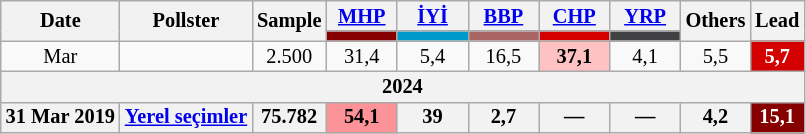<table class="wikitable mw-collapsible" style="text-align:center; font-size:85%; line-height:14px;">
<tr>
<th rowspan="2">Date</th>
<th rowspan="2">Pollster</th>
<th rowspan="2">Sample</th>
<th style="width:3em;"><a href='#'>MHP</a></th>
<th style="width:3em;"><a href='#'>İYİ</a></th>
<th style="width:3em;"><a href='#'>BBP</a></th>
<th style="width:3em;"><a href='#'>CHP</a></th>
<th style="width:3em;"><a href='#'>YRP</a></th>
<th rowspan="2">Others</th>
<th rowspan="2">Lead</th>
</tr>
<tr>
<th style="background:#870000;"></th>
<th style="background:#0099cc;"></th>
<th style="background:#A96464;"></th>
<th style="background:#d40000;"></th>
<th style="background:#414042;"></th>
</tr>
<tr>
<td>Mar</td>
<td></td>
<td>2.500</td>
<td>31,4</td>
<td>5,4</td>
<td>16,5</td>
<td style="background:#FFC2C2"><strong>37,1</strong></td>
<td>4,1</td>
<td>5,5</td>
<th style="background:#d40000; color:white;">5,7</th>
</tr>
<tr>
<th colspan="10">2024</th>
</tr>
<tr>
<th>31 Mar 2019</th>
<th><a href='#'>Yerel seçimler</a></th>
<th><strong>75.782</strong></th>
<th style="background:#fc9399">54,1</th>
<th>39</th>
<th>2,7</th>
<th>—</th>
<th>—</th>
<th>4,2</th>
<th style="background:#870000; color:white;">15,1</th>
</tr>
</table>
